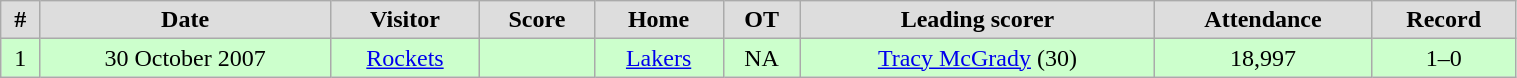<table class="wikitable" width="80%">
<tr align="center"  bgcolor="#dddddd">
<td><strong>#</strong></td>
<td><strong>Date</strong></td>
<td><strong>Visitor</strong></td>
<td><strong>Score</strong></td>
<td><strong>Home</strong></td>
<td><strong>OT</strong></td>
<td><strong>Leading scorer</strong></td>
<td><strong>Attendance</strong></td>
<td><strong>Record</strong></td>
</tr>
<tr align="center" bgcolor="#ccffcc">
<td>1</td>
<td>30 October 2007</td>
<td><a href='#'>Rockets</a></td>
<td></td>
<td><a href='#'>Lakers</a></td>
<td>NA</td>
<td><a href='#'>Tracy McGrady</a> (30)</td>
<td>18,997</td>
<td>1–0</td>
</tr>
</table>
